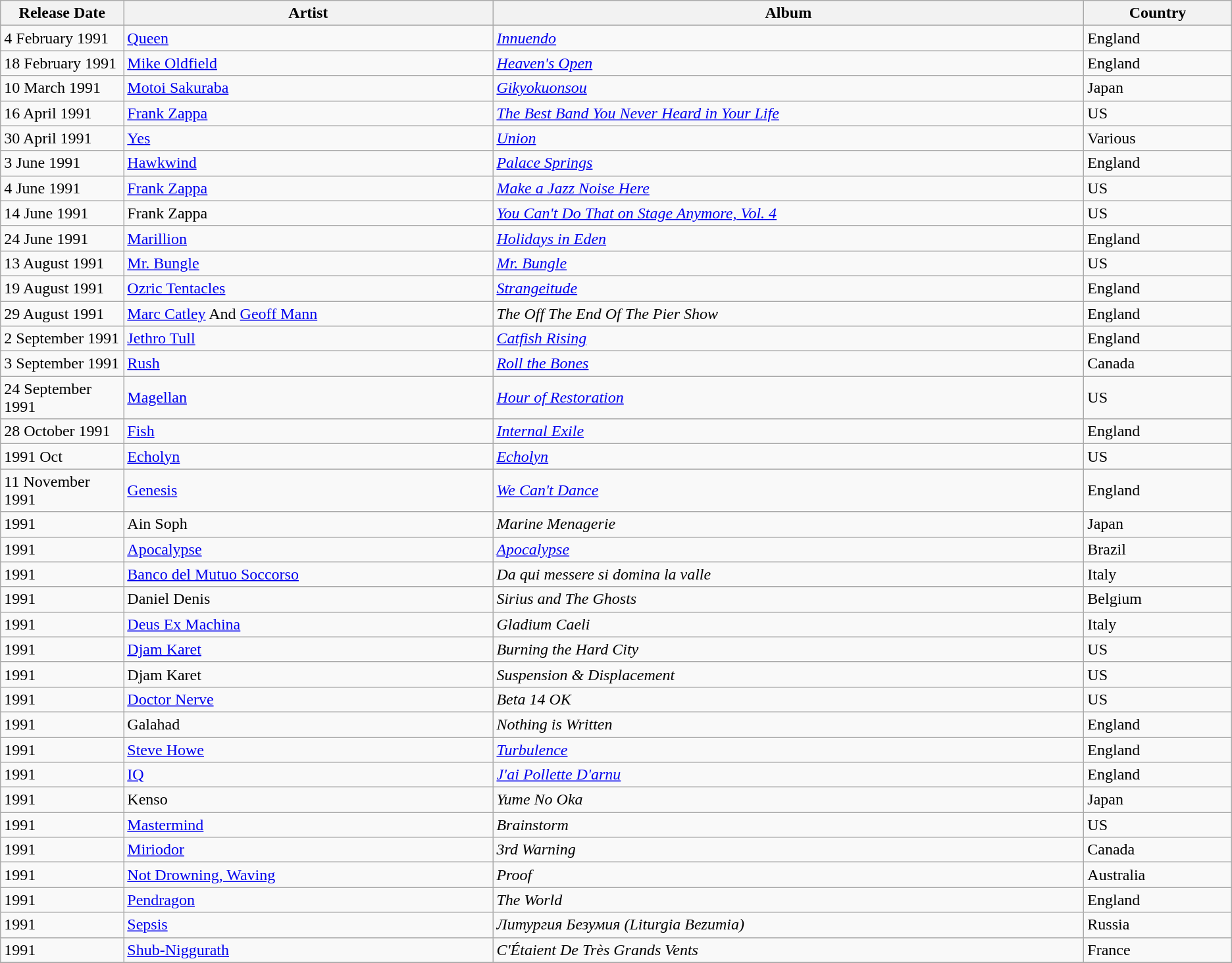<table class="wikitable">
<tr>
<th align=center width="10%">Release Date</th>
<th align=center width="30%">Artist</th>
<th align=center width="48%">Album</th>
<th align=center width="12%">Country</th>
</tr>
<tr>
<td>4 February 1991</td>
<td><a href='#'>Queen</a></td>
<td><em><a href='#'>Innuendo</a></em></td>
<td>England</td>
</tr>
<tr>
<td>18 February 1991</td>
<td><a href='#'>Mike Oldfield</a></td>
<td><em><a href='#'>Heaven's Open</a></em></td>
<td>England</td>
</tr>
<tr>
<td>10 March 1991</td>
<td><a href='#'>Motoi Sakuraba</a></td>
<td><em><a href='#'>Gikyokuonsou</a></em></td>
<td>Japan</td>
</tr>
<tr>
<td>16 April 1991</td>
<td><a href='#'>Frank Zappa</a></td>
<td><em><a href='#'>The Best Band You Never Heard in Your Life</a></em></td>
<td>US</td>
</tr>
<tr>
<td>30 April 1991</td>
<td><a href='#'>Yes</a></td>
<td><em><a href='#'>Union</a></em></td>
<td>Various</td>
</tr>
<tr>
<td>3 June 1991</td>
<td><a href='#'>Hawkwind</a></td>
<td><em><a href='#'>Palace Springs</a></em></td>
<td>England</td>
</tr>
<tr>
<td>4 June 1991</td>
<td><a href='#'>Frank Zappa</a></td>
<td><em><a href='#'>Make a Jazz Noise Here</a></em></td>
<td>US</td>
</tr>
<tr>
<td>14 June 1991</td>
<td>Frank Zappa</td>
<td><em><a href='#'>You Can't Do That on Stage Anymore, Vol. 4</a></em></td>
<td>US</td>
</tr>
<tr>
<td>24 June 1991</td>
<td><a href='#'>Marillion</a></td>
<td><em><a href='#'>Holidays in Eden</a></em></td>
<td>England</td>
</tr>
<tr>
<td>13 August 1991</td>
<td><a href='#'>Mr. Bungle</a></td>
<td><em><a href='#'>Mr. Bungle</a></em></td>
<td>US</td>
</tr>
<tr>
<td>19 August 1991</td>
<td><a href='#'>Ozric Tentacles</a></td>
<td><em><a href='#'>Strangeitude</a></em></td>
<td>England</td>
</tr>
<tr>
<td>29 August 1991</td>
<td><a href='#'>Marc Catley</a> And <a href='#'>Geoff Mann</a></td>
<td><em>The Off The End Of The Pier Show</em></td>
<td>England</td>
</tr>
<tr>
<td>2 September 1991</td>
<td><a href='#'>Jethro Tull</a></td>
<td><em><a href='#'>Catfish Rising</a></em></td>
<td>England</td>
</tr>
<tr>
<td>3 September 1991</td>
<td><a href='#'>Rush</a></td>
<td><em><a href='#'>Roll the Bones</a></em></td>
<td>Canada</td>
</tr>
<tr>
<td>24 September 1991</td>
<td><a href='#'>Magellan</a></td>
<td><em><a href='#'>Hour of Restoration</a></em></td>
<td>US</td>
</tr>
<tr>
<td>28 October 1991</td>
<td><a href='#'>Fish</a></td>
<td><em><a href='#'>Internal Exile</a></em></td>
<td>England</td>
</tr>
<tr>
<td>1991 Oct</td>
<td><a href='#'>Echolyn</a></td>
<td><em><a href='#'>Echolyn</a></em></td>
<td>US</td>
</tr>
<tr>
<td>11 November 1991</td>
<td><a href='#'>Genesis</a></td>
<td><em><a href='#'>We Can't Dance</a></em></td>
<td>England</td>
</tr>
<tr>
<td>1991</td>
<td>Ain Soph</td>
<td><em>Marine Menagerie</em></td>
<td>Japan</td>
</tr>
<tr>
<td>1991</td>
<td><a href='#'>Apocalypse</a></td>
<td><em><a href='#'>Apocalypse</a></em></td>
<td>Brazil</td>
</tr>
<tr>
<td>1991</td>
<td><a href='#'>Banco del Mutuo Soccorso</a></td>
<td><em>Da qui messere si domina la valle</em></td>
<td>Italy</td>
</tr>
<tr>
<td>1991</td>
<td>Daniel Denis</td>
<td><em>Sirius and The Ghosts</em></td>
<td>Belgium</td>
</tr>
<tr>
<td>1991</td>
<td><a href='#'>Deus Ex Machina</a></td>
<td><em>Gladium Caeli</em></td>
<td>Italy</td>
</tr>
<tr>
<td>1991</td>
<td><a href='#'>Djam Karet</a></td>
<td><em>Burning the Hard City</em></td>
<td>US</td>
</tr>
<tr>
<td>1991</td>
<td>Djam Karet</td>
<td><em>Suspension & Displacement</em></td>
<td>US</td>
</tr>
<tr>
<td>1991</td>
<td><a href='#'>Doctor Nerve</a></td>
<td><em>Beta 14 OK</em></td>
<td>US</td>
</tr>
<tr>
<td>1991</td>
<td>Galahad</td>
<td><em>Nothing is Written</em></td>
<td>England</td>
</tr>
<tr>
<td>1991</td>
<td><a href='#'>Steve Howe</a></td>
<td><em><a href='#'>Turbulence</a></em></td>
<td>England</td>
</tr>
<tr>
<td>1991</td>
<td><a href='#'>IQ</a></td>
<td><em><a href='#'>J'ai Pollette D'arnu</a></em></td>
<td>England</td>
</tr>
<tr>
<td>1991</td>
<td>Kenso</td>
<td><em>Yume No Oka</em></td>
<td>Japan</td>
</tr>
<tr>
<td>1991</td>
<td><a href='#'>Mastermind</a></td>
<td><em>Brainstorm</em></td>
<td>US</td>
</tr>
<tr>
<td>1991</td>
<td><a href='#'>Miriodor</a></td>
<td><em>3rd Warning</em></td>
<td>Canada</td>
</tr>
<tr>
<td>1991</td>
<td><a href='#'>Not Drowning, Waving</a></td>
<td><em>Proof</em></td>
<td>Australia</td>
</tr>
<tr>
<td>1991</td>
<td><a href='#'>Pendragon</a></td>
<td><em>The World</em></td>
<td>England</td>
</tr>
<tr>
<td>1991</td>
<td><a href='#'>Sepsis</a></td>
<td><em>Литургия Безумия (Liturgia Bezumia)</em></td>
<td>Russia</td>
</tr>
<tr>
<td>1991</td>
<td><a href='#'>Shub-Niggurath</a></td>
<td><em>C'Étaient De Très Grands Vents</em></td>
<td>France</td>
</tr>
<tr>
</tr>
</table>
